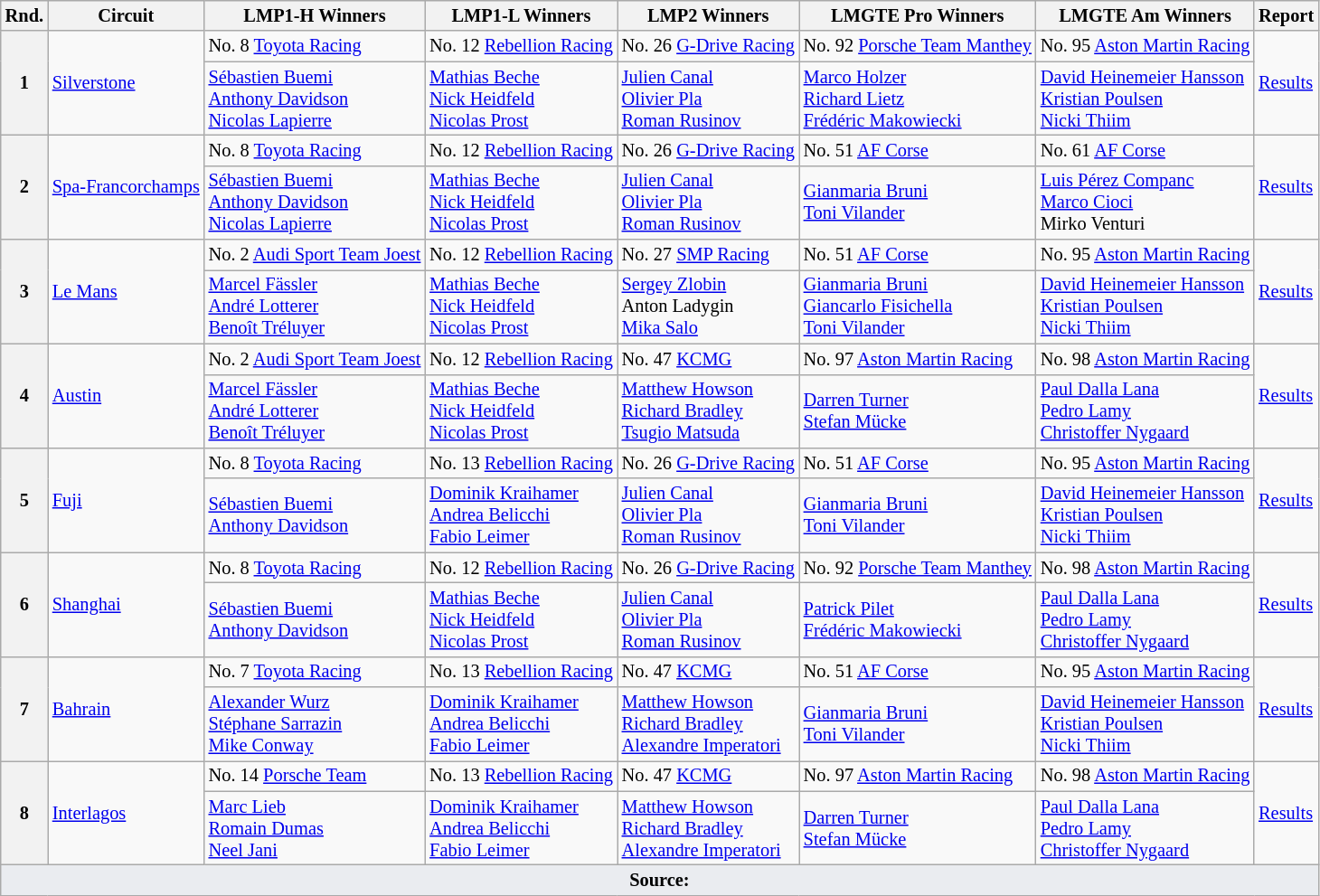<table class="wikitable" style="font-size: 85%">
<tr>
<th>Rnd.</th>
<th>Circuit</th>
<th>LMP1-H Winners</th>
<th>LMP1-L Winners</th>
<th>LMP2 Winners</th>
<th>LMGTE Pro Winners</th>
<th>LMGTE Am Winners</th>
<th>Report</th>
</tr>
<tr>
<th rowspan=2>1</th>
<td rowspan=2><a href='#'>Silverstone</a></td>
<td> No. 8 <a href='#'>Toyota Racing</a></td>
<td> No. 12 <a href='#'>Rebellion Racing</a></td>
<td> No. 26 <a href='#'>G-Drive Racing</a></td>
<td> No. 92 <a href='#'>Porsche Team Manthey</a></td>
<td> No. 95 <a href='#'>Aston Martin Racing</a></td>
<td rowspan=2><a href='#'>Results</a></td>
</tr>
<tr>
<td> <a href='#'>Sébastien Buemi</a><br> <a href='#'>Anthony Davidson</a><br> <a href='#'>Nicolas Lapierre</a></td>
<td> <a href='#'>Mathias Beche</a><br> <a href='#'>Nick Heidfeld</a><br> <a href='#'>Nicolas Prost</a></td>
<td> <a href='#'>Julien Canal</a><br> <a href='#'>Olivier Pla</a><br> <a href='#'>Roman Rusinov</a></td>
<td> <a href='#'>Marco Holzer</a><br> <a href='#'>Richard Lietz</a><br> <a href='#'>Frédéric Makowiecki</a></td>
<td> <a href='#'>David Heinemeier Hansson</a><br> <a href='#'>Kristian Poulsen</a><br> <a href='#'>Nicki Thiim</a></td>
</tr>
<tr>
<th rowspan=2>2</th>
<td rowspan=2><a href='#'>Spa-Francorchamps</a></td>
<td> No. 8 <a href='#'>Toyota Racing</a></td>
<td> No. 12 <a href='#'>Rebellion Racing</a></td>
<td> No. 26 <a href='#'>G-Drive Racing</a></td>
<td> No. 51 <a href='#'>AF Corse</a></td>
<td> No. 61 <a href='#'>AF Corse</a></td>
<td rowspan=2><a href='#'>Results</a></td>
</tr>
<tr>
<td> <a href='#'>Sébastien Buemi</a><br> <a href='#'>Anthony Davidson</a><br> <a href='#'>Nicolas Lapierre</a></td>
<td> <a href='#'>Mathias Beche</a><br> <a href='#'>Nick Heidfeld</a><br> <a href='#'>Nicolas Prost</a></td>
<td> <a href='#'>Julien Canal</a><br> <a href='#'>Olivier Pla</a><br> <a href='#'>Roman Rusinov</a></td>
<td> <a href='#'>Gianmaria Bruni</a><br> <a href='#'>Toni Vilander</a></td>
<td> <a href='#'>Luis Pérez Companc</a><br> <a href='#'>Marco Cioci</a><br> Mirko Venturi</td>
</tr>
<tr>
<th rowspan=2>3</th>
<td rowspan=2><a href='#'>Le Mans</a></td>
<td> No. 2 <a href='#'>Audi Sport Team Joest</a></td>
<td> No. 12 <a href='#'>Rebellion Racing</a></td>
<td> No. 27 <a href='#'>SMP Racing</a></td>
<td> No. 51 <a href='#'>AF Corse</a></td>
<td> No. 95 <a href='#'>Aston Martin Racing</a></td>
<td rowspan=2><a href='#'>Results</a></td>
</tr>
<tr>
<td> <a href='#'>Marcel Fässler</a><br> <a href='#'>André Lotterer</a><br> <a href='#'>Benoît Tréluyer</a></td>
<td> <a href='#'>Mathias Beche</a><br> <a href='#'>Nick Heidfeld</a><br> <a href='#'>Nicolas Prost</a></td>
<td> <a href='#'>Sergey Zlobin</a><br> Anton Ladygin<br> <a href='#'>Mika Salo</a></td>
<td> <a href='#'>Gianmaria Bruni</a><br> <a href='#'>Giancarlo Fisichella</a><br> <a href='#'>Toni Vilander</a></td>
<td> <a href='#'>David Heinemeier Hansson</a><br> <a href='#'>Kristian Poulsen</a><br> <a href='#'>Nicki Thiim</a></td>
</tr>
<tr>
<th rowspan=2>4</th>
<td rowspan=2><a href='#'>Austin</a></td>
<td> No. 2 <a href='#'>Audi Sport Team Joest</a></td>
<td> No. 12 <a href='#'>Rebellion Racing</a></td>
<td> No. 47 <a href='#'>KCMG</a></td>
<td> No. 97 <a href='#'>Aston Martin Racing</a></td>
<td> No. 98 <a href='#'>Aston Martin Racing</a></td>
<td rowspan=2><a href='#'>Results</a></td>
</tr>
<tr>
<td> <a href='#'>Marcel Fässler</a><br> <a href='#'>André Lotterer</a><br> <a href='#'>Benoît Tréluyer</a></td>
<td> <a href='#'>Mathias Beche</a><br> <a href='#'>Nick Heidfeld</a><br> <a href='#'>Nicolas Prost</a></td>
<td> <a href='#'>Matthew Howson</a><br> <a href='#'>Richard Bradley</a><br> <a href='#'>Tsugio Matsuda</a></td>
<td> <a href='#'>Darren Turner</a><br> <a href='#'>Stefan Mücke</a></td>
<td> <a href='#'>Paul Dalla Lana</a><br> <a href='#'>Pedro Lamy</a><br> <a href='#'>Christoffer Nygaard</a></td>
</tr>
<tr>
<th rowspan=2>5</th>
<td rowspan=2><a href='#'>Fuji</a></td>
<td> No. 8 <a href='#'>Toyota Racing</a></td>
<td> No. 13 <a href='#'>Rebellion Racing</a></td>
<td> No. 26 <a href='#'>G-Drive Racing</a></td>
<td> No. 51 <a href='#'>AF Corse</a></td>
<td> No. 95 <a href='#'>Aston Martin Racing</a></td>
<td rowspan=2><a href='#'>Results</a></td>
</tr>
<tr>
<td> <a href='#'>Sébastien Buemi</a><br> <a href='#'>Anthony Davidson</a></td>
<td> <a href='#'>Dominik Kraihamer</a><br> <a href='#'>Andrea Belicchi</a><br> <a href='#'>Fabio Leimer</a></td>
<td> <a href='#'>Julien Canal</a><br> <a href='#'>Olivier Pla</a><br> <a href='#'>Roman Rusinov</a></td>
<td> <a href='#'>Gianmaria Bruni</a><br> <a href='#'>Toni Vilander</a></td>
<td> <a href='#'>David Heinemeier Hansson</a><br> <a href='#'>Kristian Poulsen</a><br> <a href='#'>Nicki Thiim</a></td>
</tr>
<tr>
<th rowspan=2>6</th>
<td rowspan=2><a href='#'>Shanghai</a></td>
<td> No. 8 <a href='#'>Toyota Racing</a></td>
<td> No. 12 <a href='#'>Rebellion Racing</a></td>
<td> No. 26 <a href='#'>G-Drive Racing</a></td>
<td> No. 92 <a href='#'>Porsche Team Manthey</a></td>
<td> No. 98 <a href='#'>Aston Martin Racing</a></td>
<td rowspan=2><a href='#'>Results</a></td>
</tr>
<tr>
<td> <a href='#'>Sébastien Buemi</a><br> <a href='#'>Anthony Davidson</a></td>
<td> <a href='#'>Mathias Beche</a><br> <a href='#'>Nick Heidfeld</a><br> <a href='#'>Nicolas Prost</a></td>
<td> <a href='#'>Julien Canal</a><br> <a href='#'>Olivier Pla</a><br> <a href='#'>Roman Rusinov</a></td>
<td> <a href='#'>Patrick Pilet</a><br> <a href='#'>Frédéric Makowiecki</a></td>
<td> <a href='#'>Paul Dalla Lana</a><br> <a href='#'>Pedro Lamy</a><br> <a href='#'>Christoffer Nygaard</a></td>
</tr>
<tr>
<th rowspan=2>7</th>
<td rowspan=2><a href='#'>Bahrain</a></td>
<td> No. 7 <a href='#'>Toyota Racing</a></td>
<td> No. 13 <a href='#'>Rebellion Racing</a></td>
<td> No. 47 <a href='#'>KCMG</a></td>
<td> No. 51 <a href='#'>AF Corse</a></td>
<td> No. 95 <a href='#'>Aston Martin Racing</a></td>
<td rowspan=2><a href='#'>Results</a></td>
</tr>
<tr>
<td> <a href='#'>Alexander Wurz</a><br> <a href='#'>Stéphane Sarrazin</a><br> <a href='#'>Mike Conway</a></td>
<td> <a href='#'>Dominik Kraihamer</a><br> <a href='#'>Andrea Belicchi</a><br> <a href='#'>Fabio Leimer</a></td>
<td> <a href='#'>Matthew Howson</a><br> <a href='#'>Richard Bradley</a><br> <a href='#'>Alexandre Imperatori</a></td>
<td> <a href='#'>Gianmaria Bruni</a><br> <a href='#'>Toni Vilander</a></td>
<td> <a href='#'>David Heinemeier Hansson</a><br> <a href='#'>Kristian Poulsen</a><br> <a href='#'>Nicki Thiim</a></td>
</tr>
<tr>
<th rowspan=2>8</th>
<td rowspan=2><a href='#'>Interlagos</a></td>
<td> No. 14 <a href='#'>Porsche Team</a></td>
<td> No. 13 <a href='#'>Rebellion Racing</a></td>
<td> No. 47 <a href='#'>KCMG</a></td>
<td> No. 97 <a href='#'>Aston Martin Racing</a></td>
<td> No. 98 <a href='#'>Aston Martin Racing</a></td>
<td rowspan=2><a href='#'>Results</a></td>
</tr>
<tr>
<td> <a href='#'>Marc Lieb</a><br> <a href='#'>Romain Dumas</a><br> <a href='#'>Neel Jani</a></td>
<td> <a href='#'>Dominik Kraihamer</a><br> <a href='#'>Andrea Belicchi</a><br> <a href='#'>Fabio Leimer</a></td>
<td> <a href='#'>Matthew Howson</a><br> <a href='#'>Richard Bradley</a><br> <a href='#'>Alexandre Imperatori</a></td>
<td> <a href='#'>Darren Turner</a><br> <a href='#'>Stefan Mücke</a></td>
<td> <a href='#'>Paul Dalla Lana</a><br> <a href='#'>Pedro Lamy</a><br> <a href='#'>Christoffer Nygaard</a></td>
</tr>
<tr class="sortbottom">
<td colspan="8" style="background-color:#EAECF0;text-align:center"><strong>Source:</strong></td>
</tr>
</table>
